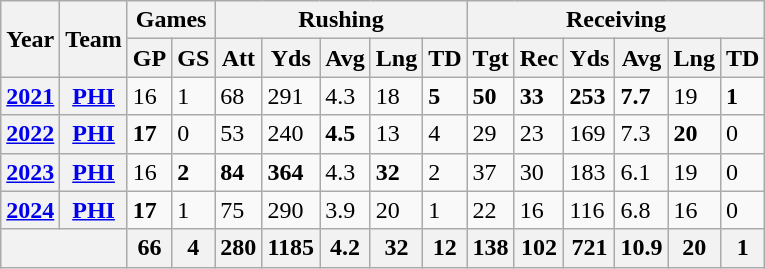<table class="wikitable">
<tr>
<th rowspan="2">Year</th>
<th rowspan="2">Team</th>
<th colspan="2">Games</th>
<th colspan="5">Rushing</th>
<th colspan="6">Receiving</th>
</tr>
<tr>
<th>GP</th>
<th>GS</th>
<th>Att</th>
<th>Yds</th>
<th>Avg</th>
<th>Lng</th>
<th>TD</th>
<th>Tgt</th>
<th>Rec</th>
<th>Yds</th>
<th>Avg</th>
<th>Lng</th>
<th>TD</th>
</tr>
<tr>
<th><a href='#'>2021</a></th>
<th><a href='#'>PHI</a></th>
<td>16</td>
<td>1</td>
<td>68</td>
<td>291</td>
<td>4.3</td>
<td>18</td>
<td><strong>5</strong></td>
<td><strong>50</strong></td>
<td><strong>33</strong></td>
<td><strong>253</strong></td>
<td><strong>7.7</strong></td>
<td>19</td>
<td><strong>1</strong></td>
</tr>
<tr>
<th><a href='#'>2022</a></th>
<th><a href='#'>PHI</a></th>
<td><strong>17</strong></td>
<td>0</td>
<td>53</td>
<td>240</td>
<td><strong>4.5</strong></td>
<td>13</td>
<td>4</td>
<td>29</td>
<td>23</td>
<td>169</td>
<td>7.3</td>
<td><strong>20</strong></td>
<td>0</td>
</tr>
<tr>
<th><a href='#'>2023</a></th>
<th><a href='#'>PHI</a></th>
<td>16</td>
<td><strong>2</strong></td>
<td><strong>84</strong></td>
<td><strong>364</strong></td>
<td>4.3</td>
<td><strong>32</strong></td>
<td>2</td>
<td>37</td>
<td>30</td>
<td>183</td>
<td>6.1</td>
<td>19</td>
<td>0</td>
</tr>
<tr>
<th><a href='#'>2024</a></th>
<th><a href='#'>PHI</a></th>
<td><strong>17</strong></td>
<td>1</td>
<td>75</td>
<td>290</td>
<td>3.9</td>
<td>20</td>
<td>1</td>
<td>22</td>
<td>16</td>
<td>116</td>
<td>6.8</td>
<td>16</td>
<td>0</td>
</tr>
<tr>
<th colspan="2"></th>
<th>66</th>
<th>4</th>
<th>280</th>
<th>1185</th>
<th>4.2</th>
<th>32</th>
<th>12</th>
<th>138</th>
<th>102</th>
<th>721</th>
<th>10.9</th>
<th>20</th>
<th>1</th>
</tr>
</table>
